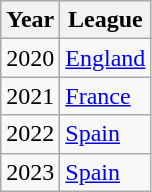<table class="wikitable">
<tr>
<th>Year</th>
<th>League</th>
</tr>
<tr>
<td align="center">2020</td>
<td> <a href='#'>England</a></td>
</tr>
<tr>
<td align="center">2021</td>
<td> <a href='#'>France</a></td>
</tr>
<tr>
<td align="center">2022</td>
<td> <a href='#'>Spain</a></td>
</tr>
<tr>
<td align="center">2023</td>
<td> <a href='#'>Spain</a></td>
</tr>
</table>
